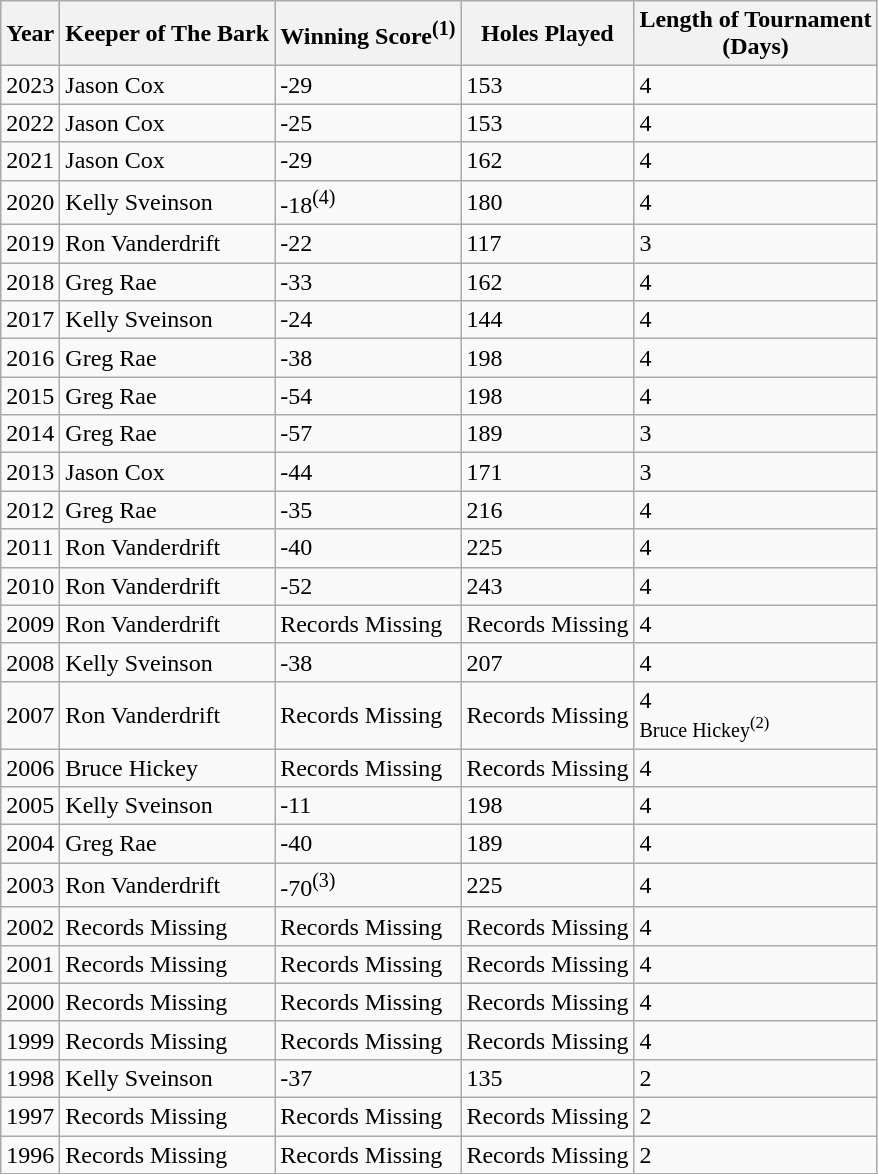<table class="wikitable">
<tr>
<th>Year</th>
<th>Keeper of The Bark</th>
<th>Winning Score<sup>(1)</sup></th>
<th>Holes Played</th>
<th>Length of Tournament<br>(Days)</th>
</tr>
<tr>
<td>2023</td>
<td>Jason Cox</td>
<td>-29</td>
<td>153</td>
<td>4</td>
</tr>
<tr>
<td>2022</td>
<td>Jason Cox</td>
<td>-25</td>
<td>153</td>
<td>4</td>
</tr>
<tr>
<td>2021</td>
<td>Jason Cox</td>
<td>-29</td>
<td>162</td>
<td>4</td>
</tr>
<tr>
<td>2020</td>
<td>Kelly Sveinson</td>
<td>-18<sup>(4)</sup></td>
<td>180</td>
<td>4</td>
</tr>
<tr>
<td>2019</td>
<td>Ron Vanderdrift</td>
<td>-22</td>
<td>117</td>
<td>3</td>
</tr>
<tr>
<td>2018</td>
<td>Greg Rae</td>
<td>-33</td>
<td>162</td>
<td>4</td>
</tr>
<tr>
<td>2017</td>
<td>Kelly Sveinson</td>
<td>-24</td>
<td>144</td>
<td>4</td>
</tr>
<tr>
<td>2016</td>
<td>Greg Rae</td>
<td>-38</td>
<td>198</td>
<td>4</td>
</tr>
<tr>
<td>2015</td>
<td>Greg Rae</td>
<td>-54</td>
<td>198</td>
<td>4</td>
</tr>
<tr>
<td>2014</td>
<td>Greg Rae</td>
<td>-57</td>
<td>189</td>
<td>3</td>
</tr>
<tr>
<td>2013</td>
<td>Jason Cox</td>
<td>-44</td>
<td>171</td>
<td>3</td>
</tr>
<tr>
<td>2012</td>
<td>Greg Rae</td>
<td>-35</td>
<td>216</td>
<td>4</td>
</tr>
<tr>
<td>2011</td>
<td>Ron Vanderdrift</td>
<td>-40</td>
<td>225</td>
<td>4</td>
</tr>
<tr>
<td>2010</td>
<td>Ron Vanderdrift</td>
<td>-52</td>
<td>243</td>
<td>4</td>
</tr>
<tr>
<td>2009</td>
<td>Ron Vanderdrift</td>
<td>Records Missing</td>
<td>Records Missing</td>
<td>4</td>
</tr>
<tr>
<td>2008</td>
<td>Kelly Sveinson</td>
<td>-38</td>
<td>207</td>
<td>4</td>
</tr>
<tr>
<td>2007</td>
<td>Ron Vanderdrift</td>
<td>Records Missing</td>
<td>Records Missing</td>
<td>4<br><small> Bruce Hickey<sup>(2)</sup> </small></td>
</tr>
<tr>
<td>2006</td>
<td>Bruce Hickey</td>
<td>Records Missing</td>
<td>Records Missing</td>
<td>4</td>
</tr>
<tr>
<td>2005</td>
<td>Kelly Sveinson</td>
<td>-11</td>
<td>198</td>
<td>4</td>
</tr>
<tr>
<td>2004</td>
<td>Greg Rae</td>
<td>-40</td>
<td>189</td>
<td>4</td>
</tr>
<tr>
<td>2003</td>
<td>Ron Vanderdrift</td>
<td>-70<sup>(3)</sup></td>
<td>225</td>
<td>4</td>
</tr>
<tr>
<td>2002</td>
<td>Records Missing</td>
<td>Records Missing</td>
<td>Records Missing</td>
<td>4</td>
</tr>
<tr>
<td>2001</td>
<td>Records Missing</td>
<td>Records Missing</td>
<td>Records Missing</td>
<td>4</td>
</tr>
<tr>
<td>2000</td>
<td>Records Missing</td>
<td>Records Missing</td>
<td>Records Missing</td>
<td>4</td>
</tr>
<tr>
<td>1999</td>
<td>Records Missing</td>
<td>Records Missing</td>
<td>Records Missing</td>
<td>4</td>
</tr>
<tr>
<td>1998</td>
<td>Kelly Sveinson</td>
<td>-37</td>
<td>135</td>
<td>2</td>
</tr>
<tr>
<td>1997</td>
<td>Records Missing</td>
<td>Records Missing</td>
<td>Records Missing</td>
<td>2</td>
</tr>
<tr>
<td>1996</td>
<td>Records Missing</td>
<td>Records Missing</td>
<td>Records Missing</td>
<td>2</td>
</tr>
<tr>
</tr>
</table>
